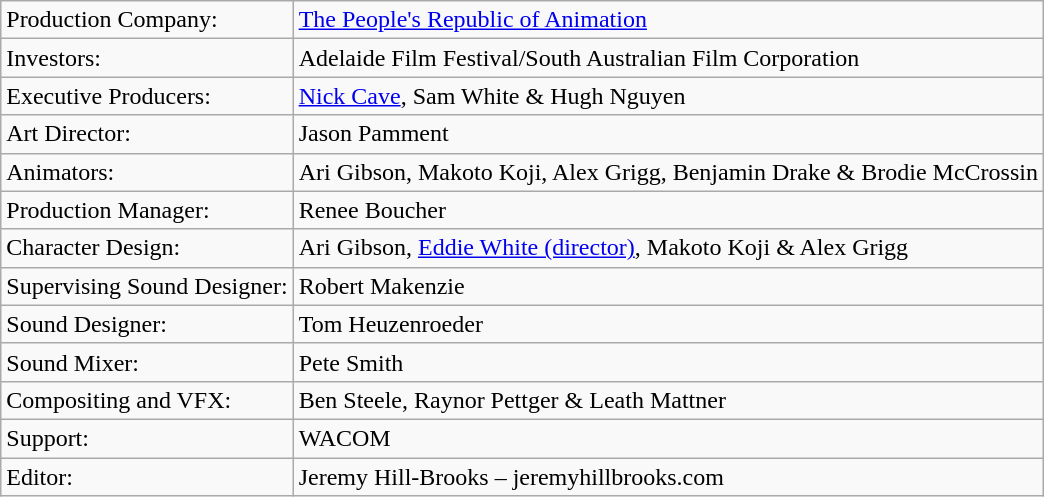<table class="wikitable">
<tr>
<td>Production Company:</td>
<td><a href='#'>The People's Republic of Animation</a></td>
</tr>
<tr>
<td>Investors:</td>
<td>Adelaide Film Festival/South Australian Film Corporation</td>
</tr>
<tr>
<td>Executive Producers:</td>
<td><a href='#'>Nick Cave</a>, Sam White & Hugh Nguyen</td>
</tr>
<tr>
<td>Art Director:</td>
<td>Jason Pamment</td>
</tr>
<tr>
<td>Animators:</td>
<td>Ari Gibson, Makoto Koji, Alex Grigg, Benjamin Drake & Brodie McCrossin</td>
</tr>
<tr>
<td>Production Manager:</td>
<td>Renee Boucher</td>
</tr>
<tr>
<td>Character Design:</td>
<td>Ari Gibson, <a href='#'>Eddie White (director)</a>, Makoto Koji & Alex Grigg</td>
</tr>
<tr>
<td>Supervising Sound Designer:</td>
<td>Robert Makenzie</td>
</tr>
<tr>
<td>Sound Designer:</td>
<td>Tom Heuzenroeder</td>
</tr>
<tr>
<td>Sound Mixer:</td>
<td>Pete Smith</td>
</tr>
<tr>
<td>Compositing and VFX:</td>
<td>Ben Steele, Raynor Pettger & Leath Mattner</td>
</tr>
<tr>
<td>Support:</td>
<td>WACOM</td>
</tr>
<tr>
<td>Editor:</td>
<td>Jeremy Hill-Brooks – jeremyhillbrooks.com</td>
</tr>
</table>
